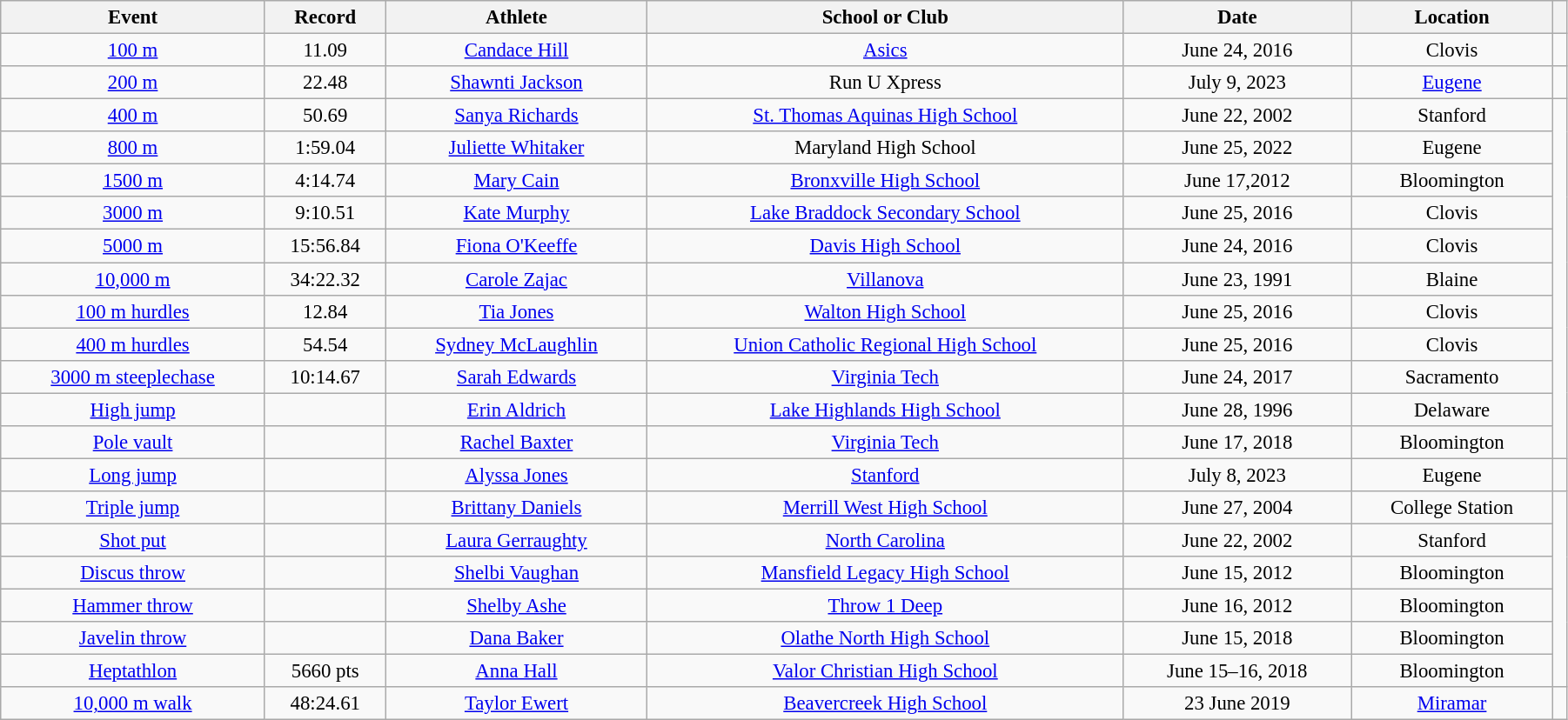<table class="wikitable"  style="text-align:center; font-size:95%; width:95%;">
<tr>
<th>Event</th>
<th>Record</th>
<th>Athlete</th>
<th>School or Club</th>
<th>Date</th>
<th>Location</th>
<th></th>
</tr>
<tr>
<td><a href='#'>100 m</a></td>
<td>11.09</td>
<td><a href='#'>Candace Hill</a></td>
<td><a href='#'>Asics</a></td>
<td>June 24, 2016</td>
<td>Clovis</td>
</tr>
<tr>
<td><a href='#'>200 m</a></td>
<td>22.48 </td>
<td><a href='#'>Shawnti Jackson</a></td>
<td>Run U Xpress</td>
<td>July 9, 2023</td>
<td><a href='#'>Eugene</a></td>
<td></td>
</tr>
<tr>
<td><a href='#'>400 m</a></td>
<td>50.69</td>
<td><a href='#'>Sanya Richards</a></td>
<td><a href='#'>St. Thomas Aquinas High School</a></td>
<td>June 22, 2002</td>
<td>Stanford</td>
</tr>
<tr>
<td><a href='#'>800 m</a></td>
<td>1:59.04</td>
<td><a href='#'>Juliette Whitaker</a></td>
<td>Maryland High School</td>
<td>June 25, 2022</td>
<td>Eugene</td>
</tr>
<tr>
<td><a href='#'>1500 m</a></td>
<td>4:14.74</td>
<td><a href='#'>Mary Cain</a></td>
<td><a href='#'>Bronxville High School</a></td>
<td>June 17,2012</td>
<td>Bloomington</td>
</tr>
<tr>
<td><a href='#'>3000 m</a></td>
<td>9:10.51</td>
<td><a href='#'>Kate Murphy</a></td>
<td><a href='#'>Lake Braddock Secondary School</a></td>
<td>June 25, 2016</td>
<td>Clovis</td>
</tr>
<tr>
<td><a href='#'>5000 m</a></td>
<td>15:56.84</td>
<td><a href='#'>Fiona O'Keeffe</a></td>
<td><a href='#'>Davis High School</a></td>
<td>June 24, 2016</td>
<td>Clovis</td>
</tr>
<tr>
<td><a href='#'>10,000 m</a></td>
<td>34:22.32</td>
<td><a href='#'>Carole Zajac</a></td>
<td><a href='#'>Villanova</a></td>
<td>June 23, 1991</td>
<td>Blaine</td>
</tr>
<tr>
<td><a href='#'>100 m hurdles</a></td>
<td>12.84</td>
<td><a href='#'>Tia Jones</a></td>
<td><a href='#'>Walton High School</a></td>
<td>June 25, 2016</td>
<td>Clovis</td>
</tr>
<tr>
<td><a href='#'>400 m hurdles</a></td>
<td>54.54</td>
<td><a href='#'>Sydney McLaughlin</a></td>
<td><a href='#'>Union Catholic Regional High School</a></td>
<td>June 25, 2016</td>
<td>Clovis</td>
</tr>
<tr>
<td><a href='#'>3000 m steeplechase</a></td>
<td>10:14.67</td>
<td><a href='#'>Sarah Edwards</a></td>
<td><a href='#'>Virginia Tech</a></td>
<td>June 24, 2017</td>
<td>Sacramento</td>
</tr>
<tr>
<td><a href='#'>High jump</a></td>
<td></td>
<td><a href='#'>Erin Aldrich</a></td>
<td><a href='#'>Lake Highlands High School</a></td>
<td>June 28, 1996</td>
<td>Delaware</td>
</tr>
<tr>
<td><a href='#'>Pole vault</a></td>
<td></td>
<td><a href='#'>Rachel Baxter</a></td>
<td><a href='#'>Virginia Tech</a></td>
<td>June 17, 2018</td>
<td>Bloomington</td>
</tr>
<tr>
<td><a href='#'>Long jump</a></td>
<td> </td>
<td><a href='#'>Alyssa Jones</a></td>
<td><a href='#'>Stanford</a></td>
<td>July 8, 2023</td>
<td>Eugene</td>
<td></td>
</tr>
<tr>
<td><a href='#'>Triple jump</a></td>
<td></td>
<td><a href='#'>Brittany Daniels</a></td>
<td><a href='#'>Merrill West High School</a></td>
<td>June 27, 2004</td>
<td>College Station</td>
</tr>
<tr>
<td><a href='#'>Shot put</a></td>
<td></td>
<td><a href='#'>Laura Gerraughty</a></td>
<td><a href='#'>North Carolina</a></td>
<td>June 22, 2002</td>
<td>Stanford</td>
</tr>
<tr>
<td><a href='#'>Discus throw</a></td>
<td></td>
<td><a href='#'>Shelbi Vaughan</a></td>
<td><a href='#'>Mansfield Legacy High School</a></td>
<td>June 15, 2012</td>
<td>Bloomington</td>
</tr>
<tr>
<td><a href='#'>Hammer throw</a></td>
<td></td>
<td><a href='#'>Shelby Ashe</a></td>
<td><a href='#'>Throw 1 Deep</a></td>
<td>June 16, 2012</td>
<td>Bloomington</td>
</tr>
<tr>
<td><a href='#'>Javelin throw</a></td>
<td></td>
<td><a href='#'>Dana Baker</a></td>
<td><a href='#'>Olathe North High School</a></td>
<td>June 15, 2018</td>
<td>Bloomington</td>
</tr>
<tr>
<td><a href='#'>Heptathlon</a></td>
<td>5660 pts</td>
<td><a href='#'>Anna Hall</a></td>
<td><a href='#'>Valor Christian High School</a></td>
<td>June 15–16, 2018</td>
<td>Bloomington</td>
</tr>
<tr>
<td><a href='#'>10,000 m walk</a></td>
<td>48:24.61</td>
<td><a href='#'>Taylor Ewert</a></td>
<td><a href='#'>Beavercreek High School</a></td>
<td>23 June 2019</td>
<td><a href='#'>Miramar</a></td>
<td></td>
</tr>
</table>
